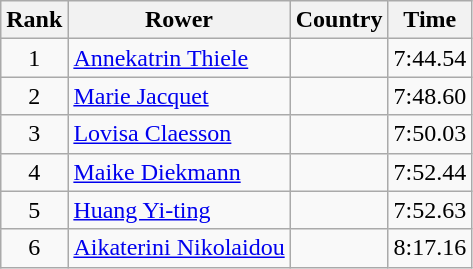<table class="wikitable" style="text-align:center">
<tr>
<th>Rank</th>
<th>Rower</th>
<th>Country</th>
<th>Time</th>
</tr>
<tr>
<td>1</td>
<td align="left"><a href='#'>Annekatrin Thiele</a></td>
<td align="left"></td>
<td>7:44.54</td>
</tr>
<tr>
<td>2</td>
<td align="left"><a href='#'>Marie Jacquet</a></td>
<td align="left"></td>
<td>7:48.60</td>
</tr>
<tr>
<td>3</td>
<td align="left"><a href='#'>Lovisa Claesson</a></td>
<td align="left"></td>
<td>7:50.03</td>
</tr>
<tr>
<td>4</td>
<td align="left"><a href='#'>Maike Diekmann</a></td>
<td align="left"></td>
<td>7:52.44</td>
</tr>
<tr>
<td>5</td>
<td align="left"><a href='#'>Huang Yi-ting</a></td>
<td align="left"></td>
<td>7:52.63</td>
</tr>
<tr>
<td>6</td>
<td align="left"><a href='#'>Aikaterini Nikolaidou</a></td>
<td align="left"></td>
<td>8:17.16</td>
</tr>
</table>
